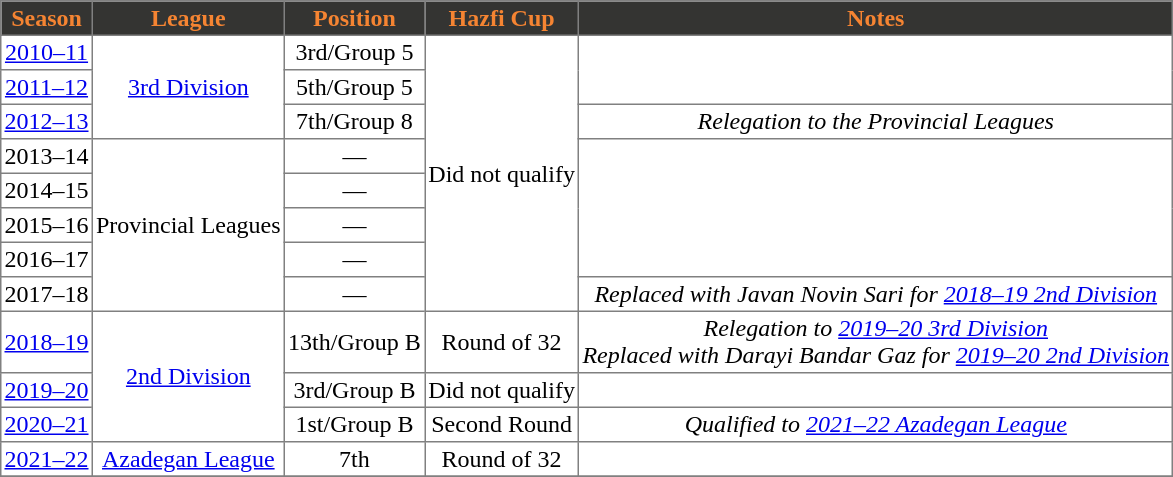<table border="1" cellpadding="2" style="border-collapse:collapse; text-align:center; font-size:normal;">
<tr style="background:#343432;color:#F58432;">
<th>Season</th>
<th>League</th>
<th>Position</th>
<th>Hazfi Cup</th>
<th>Notes</th>
</tr>
<tr>
<td><a href='#'>2010–11</a></td>
<td rowspan=3><a href='#'>3rd Division</a></td>
<td>3rd/Group 5</td>
<td rowspan=8>Did not qualify</td>
</tr>
<tr>
<td><a href='#'>2011–12</a></td>
<td>5th/Group 5</td>
</tr>
<tr>
<td><a href='#'>2012–13</a></td>
<td>7th/Group 8</td>
<td><em>Relegation to the Provincial Leagues</em></td>
</tr>
<tr>
<td>2013–14</td>
<td rowspan=5>Provincial Leagues</td>
<td>—</td>
</tr>
<tr>
<td>2014–15</td>
<td>—</td>
</tr>
<tr>
<td>2015–16</td>
<td>—</td>
</tr>
<tr>
<td>2016–17</td>
<td>—</td>
</tr>
<tr>
<td>2017–18</td>
<td>—</td>
<td><em>Replaced with Javan Novin Sari for <a href='#'>2018–19 2nd Division</a></em></td>
</tr>
<tr>
<td><a href='#'>2018–19</a></td>
<td rowspan=3><a href='#'>2nd Division</a></td>
<td>13th/Group B</td>
<td>Round of 32</td>
<td><em>Relegation to <a href='#'>2019–20 3rd Division</a><br>Replaced with Darayi Bandar Gaz for <a href='#'>2019–20 2nd Division</a></em></td>
</tr>
<tr>
<td><a href='#'>2019–20</a></td>
<td>3rd/Group B</td>
<td>Did not qualify</td>
<td></td>
</tr>
<tr>
<td><a href='#'>2020–21</a></td>
<td>1st/Group B</td>
<td>Second Round</td>
<td><em>Qualified to <a href='#'>2021–22 Azadegan League</a></em></td>
</tr>
<tr>
<td><a href='#'>2021–22</a></td>
<td><a href='#'>Azadegan League</a></td>
<td>7th</td>
<td>Round of 32</td>
<td></td>
</tr>
<tr>
</tr>
</table>
